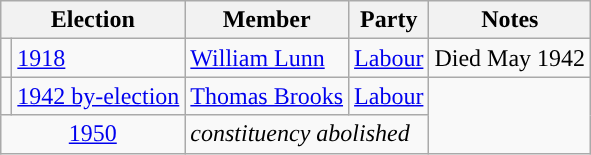<table class="wikitable">
<tr>
<th colspan="2">Election</th>
<th>Member</th>
<th>Party</th>
<th>Notes</th>
</tr>
<tr>
<td style="color:inherit;background-color: "></td>
<td><a href='#'>1918</a></td>
<td><a href='#'>William Lunn</a></td>
<td><a href='#'>Labour</a></td>
<td>Died May 1942</td>
</tr>
<tr>
<td style="color:inherit;background-color: "></td>
<td><a href='#'>1942 by-election</a></td>
<td><a href='#'>Thomas Brooks</a></td>
<td><a href='#'>Labour</a></td>
</tr>
<tr>
<td colspan="2" align="center"><a href='#'>1950</a></td>
<td colspan="2"><em>constituency abolished</em></td>
</tr>
</table>
